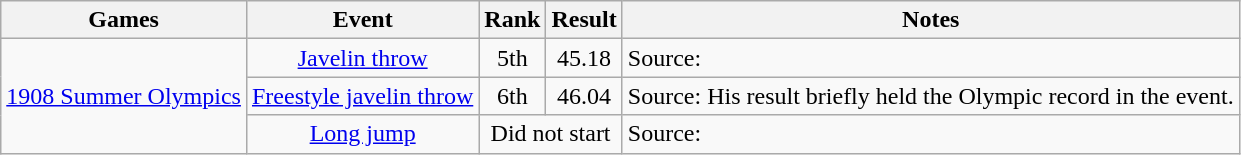<table class="wikitable" style=" text-align:center;">
<tr>
<th>Games</th>
<th>Event</th>
<th>Rank</th>
<th>Result</th>
<th>Notes</th>
</tr>
<tr>
<td rowspan=3><a href='#'>1908 Summer Olympics</a></td>
<td><a href='#'>Javelin throw</a></td>
<td>5th</td>
<td>45.18</td>
<td align=left>Source:</td>
</tr>
<tr>
<td><a href='#'>Freestyle javelin throw</a></td>
<td>6th</td>
<td>46.04</td>
<td align=left>Source: His result briefly held the Olympic record in the event.</td>
</tr>
<tr>
<td><a href='#'>Long jump</a></td>
<td colspan=2>Did not start</td>
<td align=left>Source:</td>
</tr>
</table>
